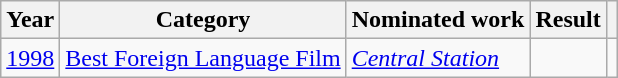<table class="wikitable sortable">
<tr>
<th>Year</th>
<th>Category</th>
<th>Nominated work</th>
<th>Result</th>
<th class="unsortable"></th>
</tr>
<tr>
<td><a href='#'>1998</a></td>
<td><a href='#'>Best Foreign Language Film</a></td>
<td><em><a href='#'>Central Station</a></em></td>
<td></td>
<td></td>
</tr>
</table>
